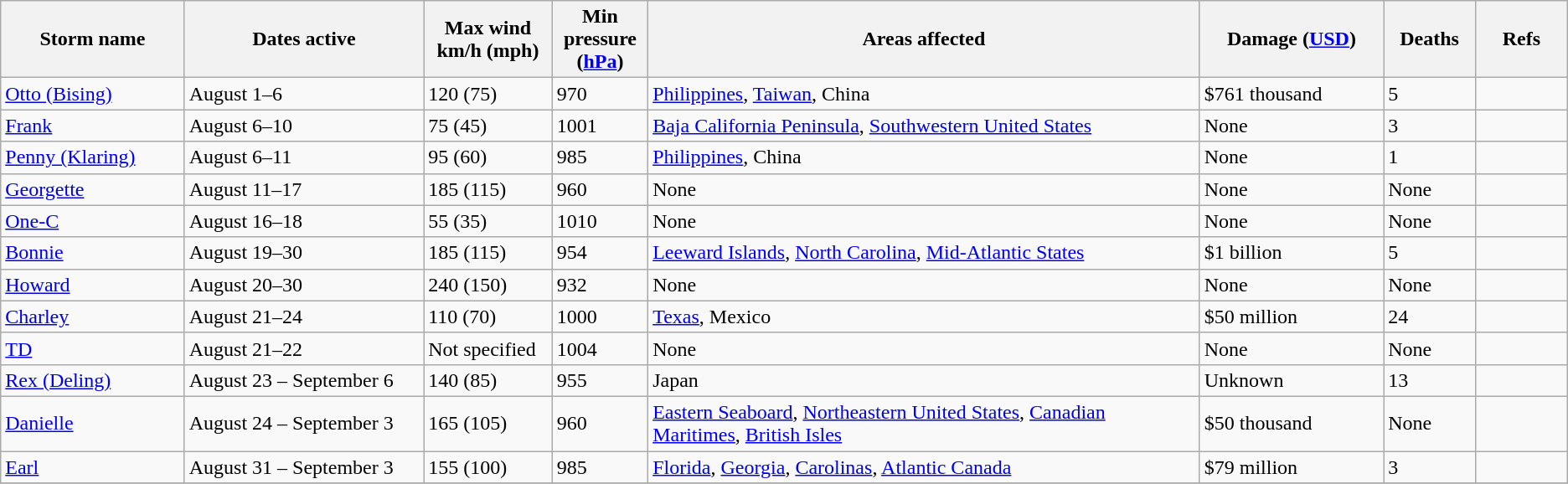<table class="wikitable sortable">
<tr>
<th width="10%"><strong>Storm name</strong></th>
<th width="13%"><strong>Dates active</strong></th>
<th width="7%"><strong>Max wind km/h (mph)</strong></th>
<th width="5%"><strong>Min pressure (<a href='#'>hPa</a>)</strong></th>
<th width="30%" class="unsortable"><strong>Areas affected</strong></th>
<th width="10%"><strong>Damage (<a href='#'>USD</a>)</strong></th>
<th width="5%"><strong>Deaths</strong></th>
<th width="5%" class="unsortable"><strong>Refs</strong></th>
</tr>
<tr>
<td><a href='#'>Otto (Bising)</a></td>
<td>August 1–6</td>
<td>120 (75)</td>
<td>970</td>
<td><a href='#'>Philippines</a>, <a href='#'>Taiwan</a>, China</td>
<td>$761 thousand</td>
<td>5<br></td>
</tr>
<tr>
<td><a href='#'>Frank</a></td>
<td>August 6–10</td>
<td>75 (45)</td>
<td>1001</td>
<td><a href='#'>Baja California Peninsula</a>, <a href='#'>Southwestern United States</a></td>
<td>None</td>
<td>3</td>
<td></td>
</tr>
<tr>
<td><a href='#'>Penny (Klaring)</a></td>
<td>August 6–11</td>
<td>95 (60)</td>
<td>985</td>
<td><a href='#'>Philippines</a>, China</td>
<td>None</td>
<td>1</td>
<td></td>
</tr>
<tr>
<td><a href='#'>Georgette</a></td>
<td>August 11–17</td>
<td>185 (115)</td>
<td>960</td>
<td>None</td>
<td>None</td>
<td>None</td>
<td></td>
</tr>
<tr>
<td><a href='#'>One-C</a></td>
<td>August 16–18</td>
<td>55 (35)</td>
<td>1010</td>
<td>None</td>
<td>None</td>
<td>None</td>
<td></td>
</tr>
<tr>
<td><a href='#'>Bonnie</a></td>
<td>August 19–30</td>
<td>185 (115)</td>
<td>954</td>
<td><a href='#'>Leeward Islands</a>, <a href='#'>North Carolina</a>, <a href='#'>Mid-Atlantic States</a></td>
<td>$1 billion</td>
<td>5</td>
<td></td>
</tr>
<tr>
<td><a href='#'>Howard</a></td>
<td>August 20–30</td>
<td>240 (150)</td>
<td>932</td>
<td>None</td>
<td>None</td>
<td>None</td>
<td></td>
</tr>
<tr>
<td><a href='#'>Charley</a></td>
<td>August 21–24</td>
<td>110 (70)</td>
<td>1000</td>
<td><a href='#'>Texas</a>, Mexico</td>
<td>$50 million</td>
<td>24</td>
<td></td>
</tr>
<tr>
<td><a href='#'>TD</a></td>
<td>August 21–22</td>
<td>Not specified</td>
<td>1004</td>
<td>None</td>
<td>None</td>
<td>None</td>
<td></td>
</tr>
<tr>
<td><a href='#'>Rex (Deling)</a></td>
<td>August 23 – September 6</td>
<td>140 (85)</td>
<td>955</td>
<td>Japan</td>
<td>Unknown</td>
<td>13</td>
<td></td>
</tr>
<tr>
<td><a href='#'>Danielle</a></td>
<td>August 24 – September 3</td>
<td>165 (105)</td>
<td>960</td>
<td><a href='#'>Eastern Seaboard</a>, <a href='#'>Northeastern United States</a>, <a href='#'>Canadian Maritimes</a>, <a href='#'>British Isles</a></td>
<td>$50 thousand</td>
<td>None</td>
<td></td>
</tr>
<tr>
<td><a href='#'>Earl</a></td>
<td>August 31 – September 3</td>
<td>155 (100)</td>
<td>985</td>
<td><a href='#'>Florida</a>, <a href='#'>Georgia</a>, <a href='#'>Carolinas</a>, <a href='#'>Atlantic Canada</a></td>
<td>$79 million</td>
<td>3</td>
<td></td>
</tr>
<tr>
</tr>
</table>
